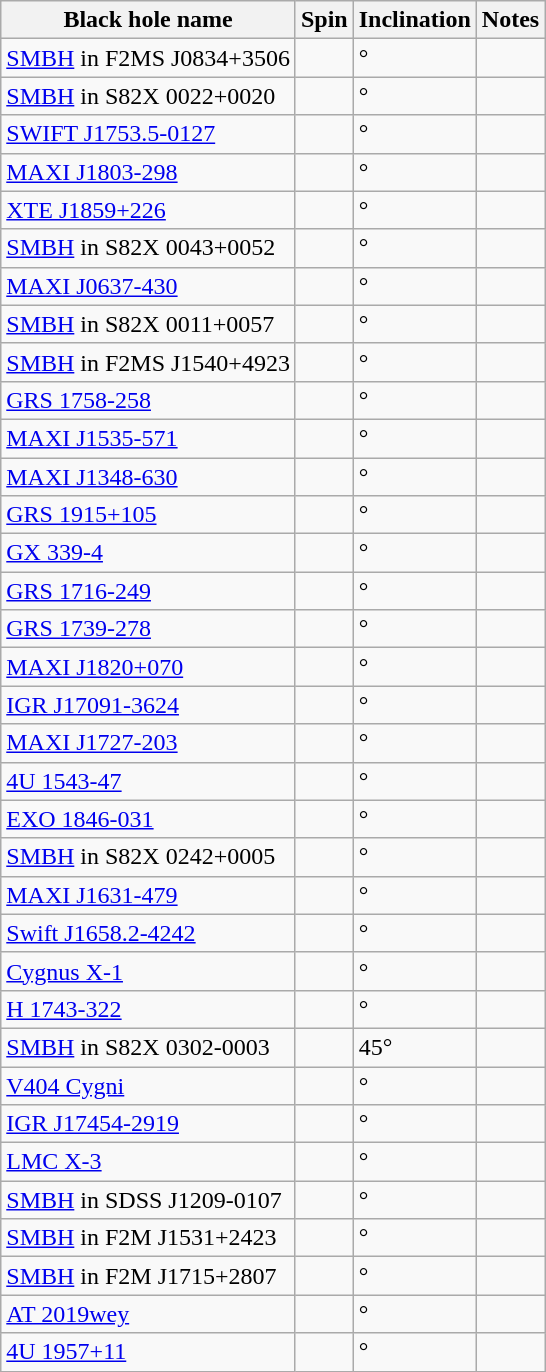<table class="wikitable sortable">
<tr>
<th>Black hole name</th>
<th>Spin</th>
<th>Inclination</th>
<th>Notes</th>
</tr>
<tr>
<td><a href='#'>SMBH</a> in F2MS J0834+3506</td>
<td></td>
<td>°</td>
<td></td>
</tr>
<tr>
<td><a href='#'>SMBH</a> in S82X 0022+0020</td>
<td></td>
<td>°</td>
<td></td>
</tr>
<tr>
<td><a href='#'>SWIFT J1753.5-0127</a></td>
<td></td>
<td>°</td>
<td></td>
</tr>
<tr>
<td><a href='#'>MAXI J1803-298</a></td>
<td></td>
<td>°</td>
<td></td>
</tr>
<tr>
<td><a href='#'>XTE J1859+226</a></td>
<td></td>
<td>°</td>
<td></td>
</tr>
<tr>
<td><a href='#'>SMBH</a> in S82X 0043+0052</td>
<td></td>
<td>°</td>
<td></td>
</tr>
<tr>
<td><a href='#'>MAXI J0637-430</a></td>
<td></td>
<td>°</td>
<td></td>
</tr>
<tr>
<td><a href='#'>SMBH</a> in S82X 0011+0057</td>
<td></td>
<td>°</td>
<td></td>
</tr>
<tr>
<td><a href='#'>SMBH</a> in F2MS J1540+4923</td>
<td></td>
<td>°</td>
<td></td>
</tr>
<tr>
<td><a href='#'>GRS 1758-258</a></td>
<td></td>
<td>°</td>
<td></td>
</tr>
<tr>
<td><a href='#'>MAXI J1535-571</a></td>
<td></td>
<td>°</td>
<td></td>
</tr>
<tr>
<td><a href='#'>MAXI J1348-630</a></td>
<td></td>
<td>°</td>
<td></td>
</tr>
<tr>
<td><a href='#'>GRS 1915+105</a></td>
<td></td>
<td>°</td>
<td></td>
</tr>
<tr>
<td><a href='#'>GX 339-4</a></td>
<td></td>
<td>°</td>
<td></td>
</tr>
<tr>
<td><a href='#'>GRS 1716-249</a></td>
<td></td>
<td>°</td>
<td></td>
</tr>
<tr>
<td><a href='#'>GRS 1739-278</a></td>
<td></td>
<td>°</td>
<td></td>
</tr>
<tr>
<td><a href='#'>MAXI J1820+070</a></td>
<td></td>
<td>°</td>
<td></td>
</tr>
<tr>
<td><a href='#'>IGR J17091-3624</a></td>
<td></td>
<td>°</td>
<td></td>
</tr>
<tr>
<td><a href='#'>MAXI J1727-203</a></td>
<td></td>
<td>°</td>
<td></td>
</tr>
<tr>
<td><a href='#'>4U 1543-47</a></td>
<td></td>
<td>°</td>
<td></td>
</tr>
<tr>
<td><a href='#'>EXO 1846-031</a></td>
<td></td>
<td>°</td>
<td></td>
</tr>
<tr>
<td><a href='#'>SMBH</a> in S82X 0242+0005</td>
<td></td>
<td>°</td>
<td></td>
</tr>
<tr>
<td><a href='#'>MAXI J1631-479</a></td>
<td></td>
<td>°</td>
<td></td>
</tr>
<tr>
<td><a href='#'>Swift J1658.2-4242</a></td>
<td></td>
<td>°</td>
<td></td>
</tr>
<tr>
<td><a href='#'>Cygnus X-1</a></td>
<td></td>
<td>°</td>
<td></td>
</tr>
<tr>
<td><a href='#'>H 1743-322</a></td>
<td></td>
<td>°</td>
<td></td>
</tr>
<tr>
<td><a href='#'>SMBH</a> in S82X 0302-0003</td>
<td></td>
<td>45°</td>
<td></td>
</tr>
<tr>
<td><a href='#'>V404 Cygni</a></td>
<td></td>
<td>°</td>
<td></td>
</tr>
<tr>
<td><a href='#'>IGR J17454-2919</a></td>
<td></td>
<td>°</td>
<td></td>
</tr>
<tr>
<td><a href='#'>LMC X-3</a></td>
<td></td>
<td>°</td>
<td></td>
</tr>
<tr>
<td><a href='#'>SMBH</a> in SDSS J1209-0107</td>
<td></td>
<td>°</td>
<td></td>
</tr>
<tr>
<td><a href='#'>SMBH</a> in F2M J1531+2423</td>
<td></td>
<td>°</td>
<td></td>
</tr>
<tr>
<td><a href='#'>SMBH</a> in F2M J1715+2807</td>
<td></td>
<td>°</td>
<td></td>
</tr>
<tr>
<td><a href='#'>AT 2019wey</a></td>
<td></td>
<td>°</td>
<td></td>
</tr>
<tr>
<td><a href='#'>4U 1957+11</a></td>
<td></td>
<td>°</td>
<td></td>
</tr>
</table>
